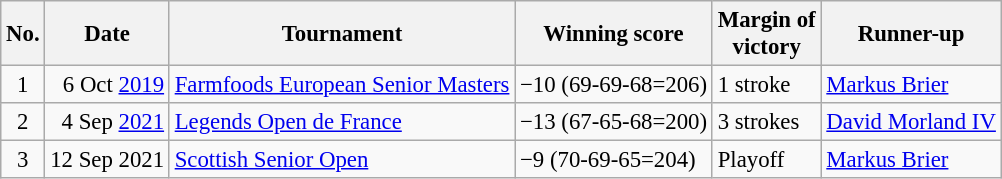<table class="wikitable" style="font-size:95%;">
<tr>
<th>No.</th>
<th>Date</th>
<th>Tournament</th>
<th>Winning score</th>
<th>Margin of<br>victory</th>
<th>Runner-up</th>
</tr>
<tr>
<td align=center>1</td>
<td align=right>6 Oct <a href='#'>2019</a></td>
<td><a href='#'>Farmfoods European Senior Masters</a></td>
<td>−10 (69-69-68=206)</td>
<td>1 stroke</td>
<td> <a href='#'>Markus Brier</a></td>
</tr>
<tr>
<td align=center>2</td>
<td align=right>4 Sep <a href='#'>2021</a></td>
<td><a href='#'>Legends Open de France</a></td>
<td>−13 (67-65-68=200)</td>
<td>3 strokes</td>
<td> <a href='#'>David Morland IV</a></td>
</tr>
<tr>
<td align=center>3</td>
<td align=right>12 Sep 2021</td>
<td><a href='#'>Scottish Senior Open</a></td>
<td>−9 (70-69-65=204)</td>
<td>Playoff</td>
<td> <a href='#'>Markus Brier</a></td>
</tr>
</table>
